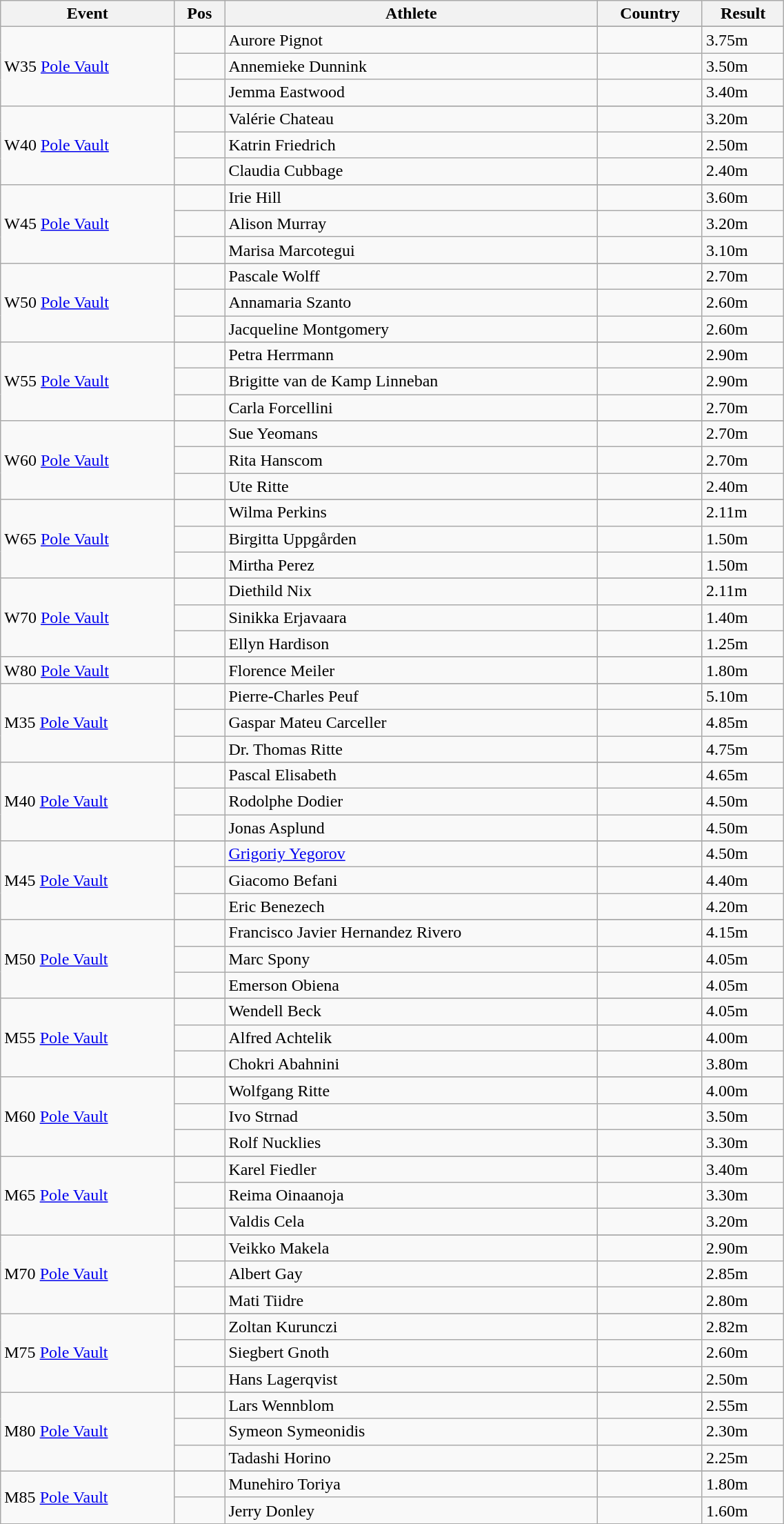<table class="wikitable" style="width:60%;">
<tr>
<th>Event</th>
<th>Pos</th>
<th>Athlete</th>
<th>Country</th>
<th>Result</th>
</tr>
<tr>
<td rowspan='4'>W35 <a href='#'>Pole Vault</a></td>
</tr>
<tr>
<td align=center></td>
<td align=left>Aurore Pignot</td>
<td align=left></td>
<td>3.75m</td>
</tr>
<tr>
<td align=center></td>
<td align=left>Annemieke Dunnink</td>
<td align=left></td>
<td>3.50m</td>
</tr>
<tr>
<td align=center></td>
<td align=left>Jemma Eastwood</td>
<td align=left></td>
<td>3.40m</td>
</tr>
<tr>
<td rowspan='4'>W40 <a href='#'>Pole Vault</a></td>
</tr>
<tr>
<td align=center></td>
<td align=left>Valérie Chateau</td>
<td align=left></td>
<td>3.20m</td>
</tr>
<tr>
<td align=center></td>
<td align=left>Katrin Friedrich</td>
<td align=left></td>
<td>2.50m</td>
</tr>
<tr>
<td align=center></td>
<td align=left>Claudia Cubbage</td>
<td align=left></td>
<td>2.40m</td>
</tr>
<tr>
<td rowspan='4'>W45 <a href='#'>Pole Vault</a></td>
</tr>
<tr>
<td align=center></td>
<td align=left>Irie Hill</td>
<td align=left></td>
<td>3.60m</td>
</tr>
<tr>
<td align=center></td>
<td align=left>Alison Murray</td>
<td align=left></td>
<td>3.20m</td>
</tr>
<tr>
<td align=center></td>
<td align=left>Marisa Marcotegui</td>
<td align=left></td>
<td>3.10m</td>
</tr>
<tr>
<td rowspan='4'>W50 <a href='#'>Pole Vault</a></td>
</tr>
<tr>
<td align=center></td>
<td align=left>Pascale Wolff</td>
<td align=left></td>
<td>2.70m</td>
</tr>
<tr>
<td align=center></td>
<td align=left>Annamaria Szanto</td>
<td align=left></td>
<td>2.60m</td>
</tr>
<tr>
<td align=center></td>
<td align=left>Jacqueline Montgomery</td>
<td align=left></td>
<td>2.60m</td>
</tr>
<tr>
<td rowspan='4'>W55 <a href='#'>Pole Vault</a></td>
</tr>
<tr>
<td align=center></td>
<td align=left>Petra Herrmann</td>
<td align=left></td>
<td>2.90m</td>
</tr>
<tr>
<td align=center></td>
<td align=left>Brigitte van de Kamp Linneban</td>
<td align=left></td>
<td>2.90m</td>
</tr>
<tr>
<td align=center></td>
<td align=left>Carla Forcellini</td>
<td align=left></td>
<td>2.70m</td>
</tr>
<tr>
<td rowspan='4'>W60 <a href='#'>Pole Vault</a></td>
</tr>
<tr>
<td align=center></td>
<td align=left>Sue Yeomans</td>
<td align=left></td>
<td>2.70m</td>
</tr>
<tr>
<td align=center></td>
<td align=left>Rita Hanscom</td>
<td align=left></td>
<td>2.70m</td>
</tr>
<tr>
<td align=center></td>
<td align=left>Ute Ritte</td>
<td align=left></td>
<td>2.40m</td>
</tr>
<tr>
<td rowspan='4'>W65 <a href='#'>Pole Vault</a></td>
</tr>
<tr>
<td align=center></td>
<td align=left>Wilma Perkins</td>
<td align=left></td>
<td>2.11m</td>
</tr>
<tr>
<td align=center></td>
<td align=left>Birgitta Uppgården</td>
<td align=left></td>
<td>1.50m</td>
</tr>
<tr>
<td align=center></td>
<td align=left>Mirtha Perez</td>
<td align=left></td>
<td>1.50m</td>
</tr>
<tr>
<td rowspan='4'>W70 <a href='#'>Pole Vault</a></td>
</tr>
<tr>
<td align=center></td>
<td align=left>Diethild Nix</td>
<td align=left></td>
<td>2.11m</td>
</tr>
<tr>
<td align=center></td>
<td align=left>Sinikka Erjavaara</td>
<td align=left></td>
<td>1.40m</td>
</tr>
<tr>
<td align=center></td>
<td align=left>Ellyn Hardison</td>
<td align=left></td>
<td>1.25m</td>
</tr>
<tr>
<td rowspan='2'>W80 <a href='#'>Pole Vault</a></td>
</tr>
<tr>
<td align=center></td>
<td align=left>Florence Meiler</td>
<td align=left></td>
<td>1.80m</td>
</tr>
<tr>
<td rowspan='4'>M35 <a href='#'>Pole Vault</a></td>
</tr>
<tr>
<td align=center></td>
<td align=left>Pierre-Charles Peuf</td>
<td align=left></td>
<td>5.10m</td>
</tr>
<tr>
<td align=center></td>
<td align=left>Gaspar Mateu Carceller</td>
<td align=left></td>
<td>4.85m</td>
</tr>
<tr>
<td align=center></td>
<td align=left>Dr. Thomas Ritte</td>
<td align=left></td>
<td>4.75m</td>
</tr>
<tr>
<td rowspan='4'>M40 <a href='#'>Pole Vault</a></td>
</tr>
<tr>
<td align=center></td>
<td align=left>Pascal Elisabeth</td>
<td align=left></td>
<td>4.65m</td>
</tr>
<tr>
<td align=center></td>
<td align=left>Rodolphe Dodier</td>
<td align=left></td>
<td>4.50m</td>
</tr>
<tr>
<td align=center></td>
<td align=left>Jonas Asplund</td>
<td align=left></td>
<td>4.50m</td>
</tr>
<tr>
<td rowspan='4'>M45 <a href='#'>Pole Vault</a></td>
</tr>
<tr>
<td align=center></td>
<td align=left><a href='#'>Grigoriy Yegorov</a></td>
<td align=left></td>
<td>4.50m</td>
</tr>
<tr>
<td align=center></td>
<td align=left>Giacomo Befani</td>
<td align=left></td>
<td>4.40m</td>
</tr>
<tr>
<td align=center></td>
<td align=left>Eric Benezech</td>
<td align=left></td>
<td>4.20m</td>
</tr>
<tr>
<td rowspan='4'>M50 <a href='#'>Pole Vault</a></td>
</tr>
<tr>
<td align=center></td>
<td align=left>Francisco Javier Hernandez Rivero</td>
<td align=left></td>
<td>4.15m</td>
</tr>
<tr>
<td align=center></td>
<td align=left>Marc Spony</td>
<td align=left></td>
<td>4.05m</td>
</tr>
<tr>
<td align=center></td>
<td align=left>Emerson Obiena</td>
<td align=left></td>
<td>4.05m</td>
</tr>
<tr>
<td rowspan='4'>M55 <a href='#'>Pole Vault</a></td>
</tr>
<tr>
<td align=center></td>
<td align=left>Wendell Beck</td>
<td align=left></td>
<td>4.05m</td>
</tr>
<tr>
<td align=center></td>
<td align=left>Alfred Achtelik</td>
<td align=left></td>
<td>4.00m</td>
</tr>
<tr>
<td align=center></td>
<td align=left>Chokri Abahnini</td>
<td align=left></td>
<td>3.80m</td>
</tr>
<tr>
<td rowspan='4'>M60 <a href='#'>Pole Vault</a></td>
</tr>
<tr>
<td align=center></td>
<td align=left>Wolfgang Ritte</td>
<td align=left></td>
<td>4.00m</td>
</tr>
<tr>
<td align=center></td>
<td align=left>Ivo Strnad</td>
<td align=left></td>
<td>3.50m</td>
</tr>
<tr>
<td align=center></td>
<td align=left>Rolf Nucklies</td>
<td align=left></td>
<td>3.30m</td>
</tr>
<tr>
<td rowspan='4'>M65 <a href='#'>Pole Vault</a></td>
</tr>
<tr>
<td align=center></td>
<td align=left>Karel Fiedler</td>
<td align=left></td>
<td>3.40m</td>
</tr>
<tr>
<td align=center></td>
<td align=left>Reima Oinaanoja</td>
<td align=left></td>
<td>3.30m</td>
</tr>
<tr>
<td align=center></td>
<td align=left>Valdis Cela</td>
<td align=left></td>
<td>3.20m</td>
</tr>
<tr>
<td rowspan='4'>M70 <a href='#'>Pole Vault</a></td>
</tr>
<tr>
<td align=center></td>
<td align=left>Veikko Makela</td>
<td align=left></td>
<td>2.90m</td>
</tr>
<tr>
<td align=center></td>
<td align=left>Albert Gay</td>
<td align=left></td>
<td>2.85m</td>
</tr>
<tr>
<td align=center></td>
<td align=left>Mati Tiidre</td>
<td align=left></td>
<td>2.80m</td>
</tr>
<tr>
<td rowspan='4'>M75 <a href='#'>Pole Vault</a></td>
</tr>
<tr>
<td align=center></td>
<td align=left>Zoltan Kurunczi</td>
<td align=left></td>
<td>2.82m</td>
</tr>
<tr>
<td align=center></td>
<td align=left>Siegbert Gnoth</td>
<td align=left></td>
<td>2.60m</td>
</tr>
<tr>
<td align=center></td>
<td align=left>Hans Lagerqvist</td>
<td align=left></td>
<td>2.50m</td>
</tr>
<tr>
<td rowspan='4'>M80 <a href='#'>Pole Vault</a></td>
</tr>
<tr>
<td align=center></td>
<td align=left>Lars Wennblom</td>
<td align=left></td>
<td>2.55m</td>
</tr>
<tr>
<td align=center></td>
<td align=left>Symeon Symeonidis</td>
<td align=left></td>
<td>2.30m</td>
</tr>
<tr>
<td align=center></td>
<td align=left>Tadashi Horino</td>
<td align=left></td>
<td>2.25m</td>
</tr>
<tr>
<td rowspan='3'>M85 <a href='#'>Pole Vault</a></td>
</tr>
<tr>
<td align=center></td>
<td align=left>Munehiro Toriya</td>
<td align=left></td>
<td>1.80m</td>
</tr>
<tr>
<td align=center></td>
<td align=left>Jerry Donley</td>
<td align=left></td>
<td>1.60m</td>
</tr>
</table>
